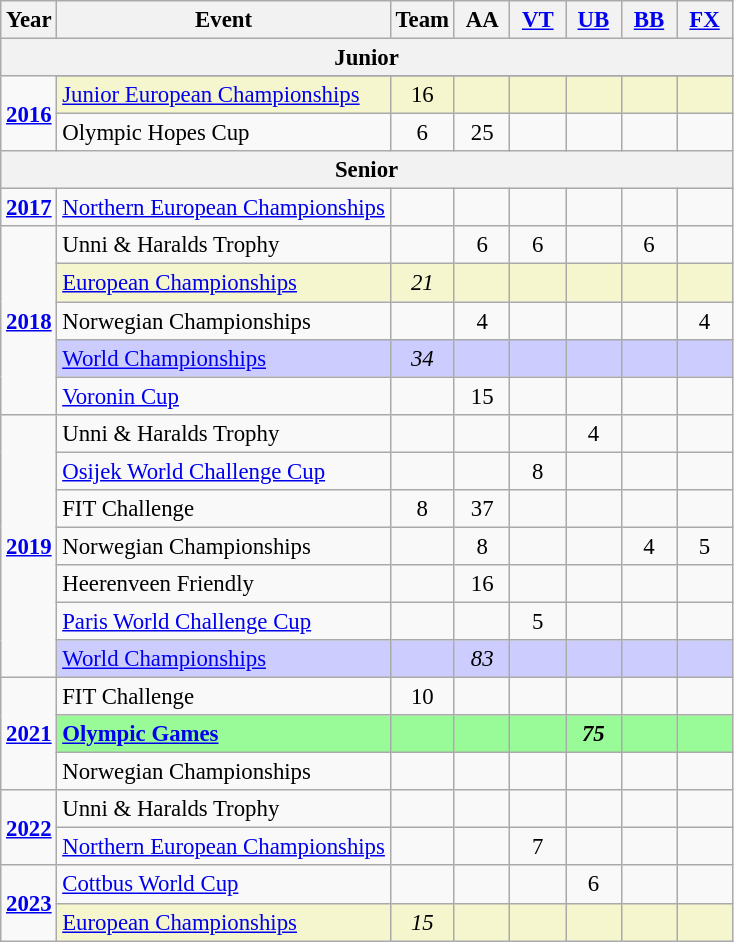<table class="wikitable" style="text-align:center; font-size:95%;">
<tr>
<th align=center>Year</th>
<th align=center>Event</th>
<th style="width:30px;">Team</th>
<th style="width:30px;">AA</th>
<th style="width:30px;"><a href='#'>VT</a></th>
<th style="width:30px;"><a href='#'>UB</a></th>
<th style="width:30px;"><a href='#'>BB</a></th>
<th style="width:30px;"><a href='#'>FX</a></th>
</tr>
<tr>
<th colspan="8"><strong>Junior</strong></th>
</tr>
<tr>
<td rowspan="3"><strong><a href='#'>2016</a></strong></td>
</tr>
<tr bgcolor="#f5f6ce">
<td align=left><a href='#'>Junior European Championships</a></td>
<td>16</td>
<td></td>
<td></td>
<td></td>
<td></td>
<td></td>
</tr>
<tr>
<td align=left>Olympic Hopes Cup</td>
<td>6</td>
<td>25</td>
<td></td>
<td></td>
<td></td>
<td></td>
</tr>
<tr>
<th colspan="8"><strong>Senior</strong></th>
</tr>
<tr>
<td rowspan="1"><strong><a href='#'>2017</a></strong></td>
<td align=left><a href='#'>Northern European Championships</a></td>
<td></td>
<td></td>
<td></td>
<td></td>
<td></td>
<td></td>
</tr>
<tr>
<td rowspan="5"><strong><a href='#'>2018</a></strong></td>
<td align=left>Unni & Haralds Trophy</td>
<td></td>
<td>6</td>
<td>6</td>
<td></td>
<td>6</td>
<td></td>
</tr>
<tr bgcolor="#f5f6ce">
<td align=left><a href='#'>European Championships</a></td>
<td><em>21</em></td>
<td></td>
<td></td>
<td></td>
<td></td>
<td></td>
</tr>
<tr>
<td align=left>Norwegian Championships</td>
<td></td>
<td>4</td>
<td></td>
<td></td>
<td></td>
<td>4</td>
</tr>
<tr bgcolor="#ccccff">
<td align=left><a href='#'>World Championships</a></td>
<td><em>34</em></td>
<td></td>
<td></td>
<td></td>
<td></td>
<td></td>
</tr>
<tr>
<td align=left><a href='#'>Voronin Cup</a></td>
<td></td>
<td>15</td>
<td></td>
<td></td>
<td></td>
<td></td>
</tr>
<tr>
<td rowspan="7"><strong><a href='#'>2019</a></strong></td>
<td align=left>Unni & Haralds Trophy</td>
<td></td>
<td></td>
<td></td>
<td>4</td>
<td></td>
<td></td>
</tr>
<tr>
<td align=left><a href='#'>Osijek World Challenge Cup</a></td>
<td></td>
<td></td>
<td>8</td>
<td></td>
<td></td>
<td></td>
</tr>
<tr>
<td align=left>FIT Challenge</td>
<td>8</td>
<td>37</td>
<td></td>
<td></td>
<td></td>
<td></td>
</tr>
<tr>
<td align=left>Norwegian Championships</td>
<td></td>
<td>8</td>
<td></td>
<td></td>
<td>4</td>
<td>5</td>
</tr>
<tr>
<td align=left>Heerenveen Friendly</td>
<td></td>
<td>16</td>
<td></td>
<td></td>
<td></td>
<td></td>
</tr>
<tr>
<td align=left><a href='#'>Paris World Challenge Cup</a></td>
<td></td>
<td></td>
<td>5</td>
<td></td>
<td></td>
<td></td>
</tr>
<tr bgcolor="#ccccff">
<td align=left><a href='#'>World Championships</a></td>
<td></td>
<td><em>83</em></td>
<td></td>
<td></td>
<td></td>
<td></td>
</tr>
<tr>
<td rowspan="3"><strong><a href='#'>2021</a></strong></td>
<td align=left>FIT Challenge</td>
<td>10</td>
<td></td>
<td></td>
<td></td>
<td></td>
<td></td>
</tr>
<tr bgcolor=98FB98>
<td align=left><strong><a href='#'>Olympic Games</a></strong></td>
<td></td>
<td></td>
<td></td>
<td><strong><em>75</em></strong></td>
<td></td>
<td></td>
</tr>
<tr>
<td align=left>Norwegian Championships</td>
<td></td>
<td></td>
<td></td>
<td></td>
<td></td>
<td></td>
</tr>
<tr>
<td rowspan="2"><strong><a href='#'>2022</a></strong></td>
<td align=left>Unni & Haralds Trophy</td>
<td></td>
<td></td>
<td></td>
<td></td>
<td></td>
<td></td>
</tr>
<tr>
<td align=left><a href='#'>Northern European Championships</a></td>
<td></td>
<td></td>
<td>7</td>
<td></td>
<td></td>
<td></td>
</tr>
<tr>
<td rowspan="2"><strong><a href='#'>2023</a></strong></td>
<td align=left><a href='#'>Cottbus World Cup</a></td>
<td></td>
<td></td>
<td></td>
<td>6</td>
<td></td>
<td></td>
</tr>
<tr bgcolor="#f5f6ce">
<td align=left><a href='#'>European Championships</a></td>
<td><em>15</em></td>
<td></td>
<td></td>
<td></td>
<td></td>
<td></td>
</tr>
</table>
